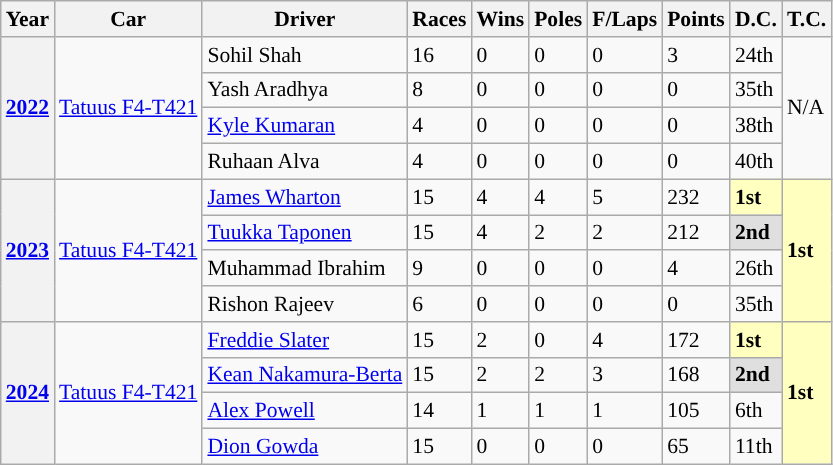<table class="wikitable" style="font-size: 90%;">
<tr>
<th>Year</th>
<th>Car</th>
<th>Driver</th>
<th>Races</th>
<th>Wins</th>
<th>Poles</th>
<th>F/Laps</th>
<th>Points</th>
<th>D.C.</th>
<th>T.C.</th>
</tr>
<tr>
<th rowspan="4"><a href='#'>2022</a></th>
<td rowspan="4"><a href='#'>Tatuus F4-T421</a></td>
<td> Sohil Shah</td>
<td>16</td>
<td>0</td>
<td>0</td>
<td>0</td>
<td>3</td>
<td>24th</td>
<td rowspan="4">N/A</td>
</tr>
<tr>
<td> Yash Aradhya</td>
<td>8</td>
<td>0</td>
<td>0</td>
<td>0</td>
<td>0</td>
<td>35th</td>
</tr>
<tr>
<td> <a href='#'>Kyle Kumaran</a></td>
<td>4</td>
<td>0</td>
<td>0</td>
<td>0</td>
<td>0</td>
<td>38th</td>
</tr>
<tr>
<td> Ruhaan Alva</td>
<td>4</td>
<td>0</td>
<td>0</td>
<td>0</td>
<td>0</td>
<td>40th</td>
</tr>
<tr>
<th rowspan="4"><a href='#'>2023</a></th>
<td rowspan="4"><a href='#'>Tatuus F4-T421</a></td>
<td> <a href='#'>James Wharton</a></td>
<td>15</td>
<td>4</td>
<td>4</td>
<td>5</td>
<td>232</td>
<td style="background:#FFFFBF;"><strong>1st</strong></td>
<td rowspan="4" style="background:#FFFFBF;"><strong>1st</strong></td>
</tr>
<tr>
<td> <a href='#'>Tuukka Taponen</a></td>
<td>15</td>
<td>4</td>
<td>2</td>
<td>2</td>
<td>212</td>
<td style="background:#DFDFDF;"><strong>2nd</strong></td>
</tr>
<tr>
<td> Muhammad Ibrahim</td>
<td>9</td>
<td>0</td>
<td>0</td>
<td>0</td>
<td>4</td>
<td>26th</td>
</tr>
<tr>
<td> Rishon Rajeev</td>
<td>6</td>
<td>0</td>
<td>0</td>
<td>0</td>
<td>0</td>
<td>35th</td>
</tr>
<tr>
<th rowspan="4"><a href='#'>2024</a></th>
<td rowspan="4"><a href='#'>Tatuus F4-T421</a></td>
<td> <a href='#'>Freddie Slater</a></td>
<td>15</td>
<td>2</td>
<td>0</td>
<td>4</td>
<td>172</td>
<td style="background:#FFFFBF;"><strong>1st</strong></td>
<td rowspan="4" style="background:#FFFFBF;"><strong>1st</strong></td>
</tr>
<tr>
<td> <a href='#'>Kean Nakamura-Berta</a></td>
<td>15</td>
<td>2</td>
<td>2</td>
<td>3</td>
<td>168</td>
<td style="background:#DFDFDF;"><strong>2nd</strong></td>
</tr>
<tr>
<td> <a href='#'>Alex Powell</a></td>
<td>14</td>
<td>1</td>
<td>1</td>
<td>1</td>
<td>105</td>
<td>6th</td>
</tr>
<tr>
<td> <a href='#'>Dion Gowda</a></td>
<td>15</td>
<td>0</td>
<td>0</td>
<td>0</td>
<td>65</td>
<td>11th</td>
</tr>
</table>
